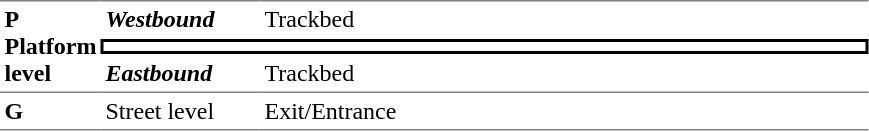<table table border=0 cellspacing=0 cellpadding=3>
<tr>
<td style="border-top:solid 1px gray;border-bottom:solid 0px gray;" width=50 rowspan=3 valign=top><strong>P<br>Platform level</strong></td>
<td style="border-top:solid 1px gray;"><strong><em>Westbound</em></strong></td>
<td style="border-top:solid 1px gray;">Trackbed</td>
</tr>
<tr>
<td style="border-right:solid 2px black;border-left:solid 2px black;border-top:solid 2px black;border-bottom:solid 2px black;text-align:center;" colspan=2></td>
</tr>
<tr>
<td style="border-bottom:solid 0px gray;"><strong><em>Eastbound</em></strong></td>
<td style="border-bottom:solid 0px gray;">Trackbed</td>
</tr>
<tr>
<td style="border-top:solid 1px gray;border-bottom:solid 1px gray;" width=50><strong>G</strong></td>
<td style="border-top:solid 1px gray;border-bottom:solid 1px gray;" width=100>Street level</td>
<td style="border-top:solid 1px gray;border-bottom:solid 1px gray;" width=400>Exit/Entrance</td>
</tr>
</table>
